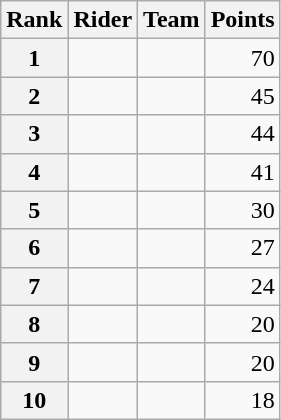<table class="wikitable" margin-bottom:0;">
<tr>
<th scope="col">Rank</th>
<th scope="col">Rider</th>
<th scope="col">Team</th>
<th scope="col">Points</th>
</tr>
<tr>
<th scope="row">1</th>
<td> </td>
<td></td>
<td align="right">70</td>
</tr>
<tr>
<th scope="row">2</th>
<td></td>
<td></td>
<td align="right">45</td>
</tr>
<tr>
<th scope="row">3</th>
<td></td>
<td></td>
<td align="right">44</td>
</tr>
<tr>
<th scope="row">4</th>
<td></td>
<td></td>
<td align="right">41</td>
</tr>
<tr>
<th scope="row">5</th>
<td></td>
<td></td>
<td align="right">30</td>
</tr>
<tr>
<th scope="row">6</th>
<td></td>
<td></td>
<td align="right">27</td>
</tr>
<tr>
<th scope="row">7</th>
<td></td>
<td></td>
<td align="right">24</td>
</tr>
<tr>
<th scope="row">8</th>
<td></td>
<td></td>
<td align="right">20</td>
</tr>
<tr>
<th scope="row">9</th>
<td></td>
<td></td>
<td align="right">20</td>
</tr>
<tr>
<th scope="row">10</th>
<td> </td>
<td></td>
<td align="right">18</td>
</tr>
</table>
